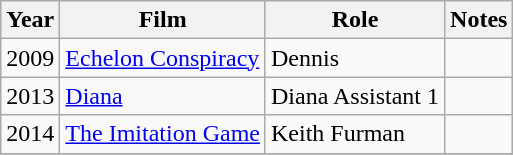<table class="wikitable sortable">
<tr>
<th>Year</th>
<th>Film</th>
<th>Role</th>
<th class="unsortable">Notes</th>
</tr>
<tr>
<td>2009</td>
<td><a href='#'>Echelon Conspiracy</a></td>
<td>Dennis</td>
<td></td>
</tr>
<tr>
<td>2013</td>
<td><a href='#'>Diana</a></td>
<td>Diana Assistant 1</td>
<td></td>
</tr>
<tr>
<td>2014</td>
<td><a href='#'>The Imitation Game</a></td>
<td>Keith Furman</td>
<td></td>
</tr>
<tr>
</tr>
</table>
